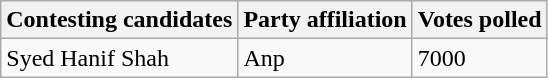<table class="wikitable sortable">
<tr>
<th>Contesting candidates</th>
<th>Party affiliation</th>
<th>Votes polled</th>
</tr>
<tr>
<td>Syed Hanif Shah</td>
<td>Anp</td>
<td>7000</td>
</tr>
</table>
